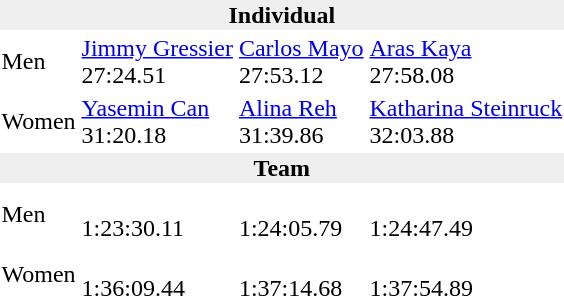<table>
<tr>
<td colspan=4 bgcolor=#eeeeee style=text-align:center;><strong>Individual</strong></td>
</tr>
<tr>
<td>Men</td>
<td> <a href='#'>Jimmy Gressier</a><br>27:24.51 </td>
<td> <a href='#'>Carlos Mayo</a><br>27:53.12</td>
<td> <a href='#'>Aras Kaya</a><br>27:58.08 </td>
</tr>
<tr>
<td>Women</td>
<td> <a href='#'>Yasemin Can</a><br>31:20.18 </td>
<td> <a href='#'>Alina Reh</a><br>31:39.86 </td>
<td> <a href='#'>Katharina Steinruck</a><br>32:03.88 </td>
</tr>
<tr>
<td colspan=4 bgcolor=#eeeeee style=text-align:center;><strong>Team</strong></td>
</tr>
<tr>
<td>Men</td>
<td> <br> 1:23:30.11</td>
<td> <br> 1:24:05.79</td>
<td> <br> 1:24:47.49</td>
</tr>
<tr>
<td>Women</td>
<td> <br> 1:36:09.44</td>
<td> <br> 1:37:14.68</td>
<td> <br> 1:37:54.89</td>
</tr>
</table>
